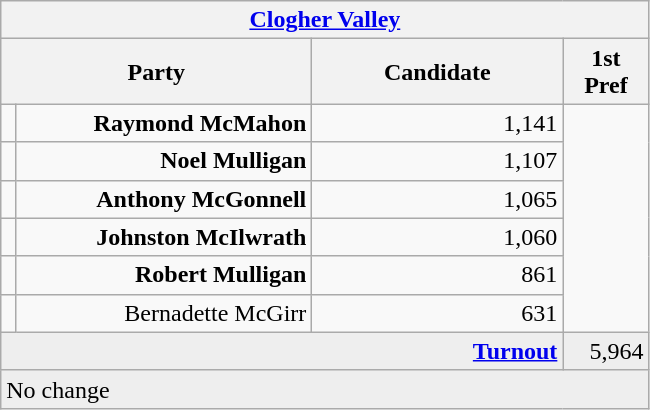<table class="wikitable">
<tr>
<th colspan="4" align="center"><a href='#'>Clogher Valley</a></th>
</tr>
<tr>
<th colspan="2" align="center" width=200>Party</th>
<th width=160>Candidate</th>
<th width=50>1st Pref</th>
</tr>
<tr>
<td></td>
<td align="right"><strong>Raymond McMahon</strong></td>
<td align="right">1,141</td>
</tr>
<tr>
<td></td>
<td align="right"><strong>Noel Mulligan</strong></td>
<td align="right">1,107</td>
</tr>
<tr>
<td></td>
<td align="right"><strong>Anthony McGonnell</strong></td>
<td align="right">1,065</td>
</tr>
<tr>
<td></td>
<td align="right"><strong>Johnston McIlwrath</strong></td>
<td align="right">1,060</td>
</tr>
<tr>
<td></td>
<td align="right"><strong>Robert Mulligan</strong></td>
<td align="right">861</td>
</tr>
<tr>
<td></td>
<td align="right">Bernadette McGirr</td>
<td align="right">631</td>
</tr>
<tr bgcolor="EEEEEE">
<td colspan=3 align="right"><strong><a href='#'>Turnout</a></strong></td>
<td align="right">5,964</td>
</tr>
<tr bgcolor="EEEEEE">
<td colspan=4>No change</td>
</tr>
</table>
